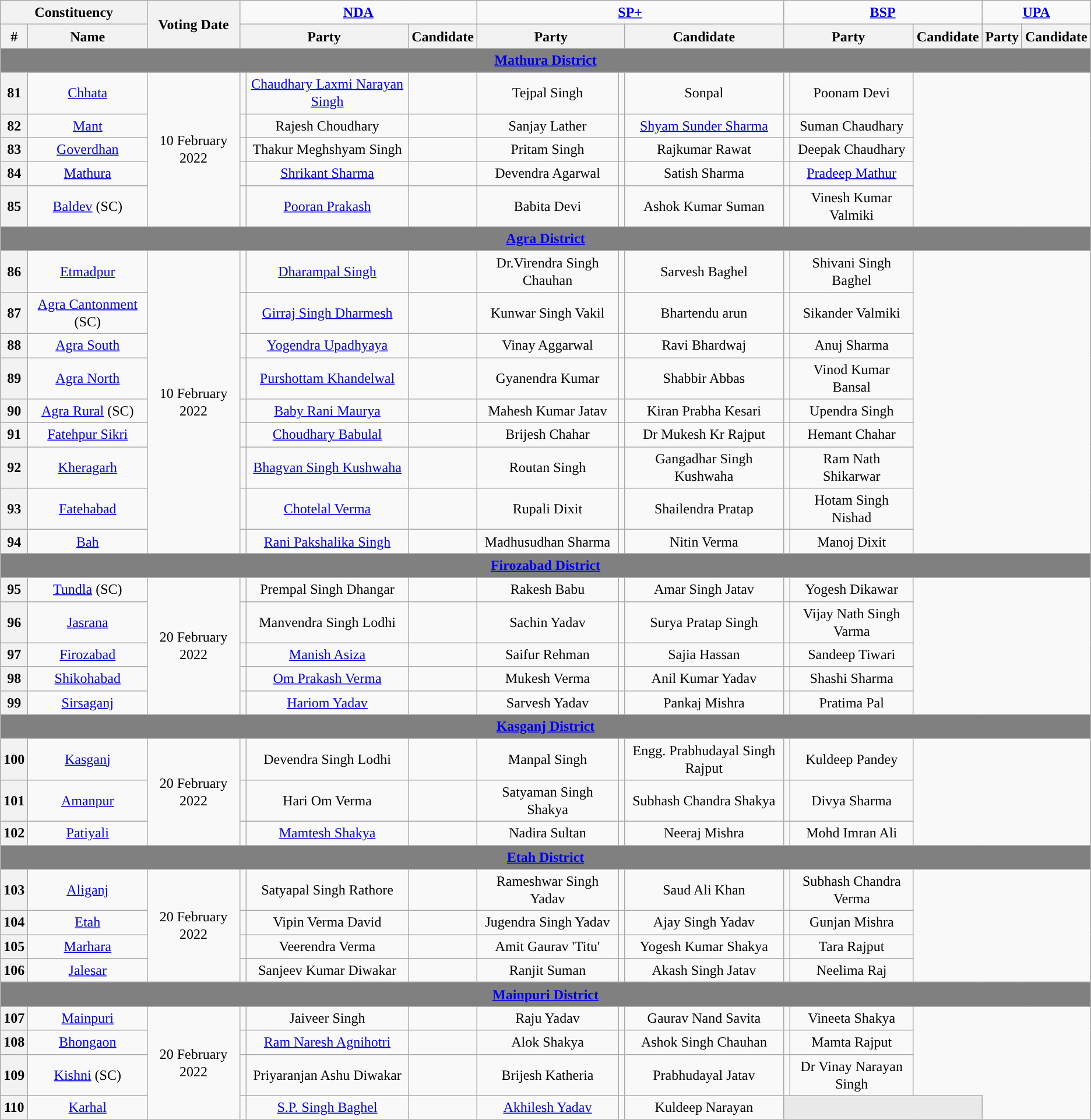<table class="wikitable sortable mw-collapsible" style="line-height:20px;text-align:center;">
<tr>
<th colspan="2">Constituency</th>
<th rowspan="2">Voting Date</th>
<td colspan="3"><a href='#'><span><strong>NDA</strong></span></a></td>
<td colspan="3"><a href='#'><span><strong>SP+</strong></span></a></td>
<td colspan="3"><a href='#'><span><strong>BSP</strong></span></a></td>
<td colspan="3"><a href='#'><span><strong>UPA</strong></span></a></td>
</tr>
<tr>
<th>#</th>
<th>Name</th>
<th colspan="2">Party</th>
<th>Candidate</th>
<th colspan="2">Party</th>
<th>Candidate</th>
<th colspan="2">Party</th>
<th>Candidate</th>
<th colspan="2">Party</th>
<th>Candidate</th>
</tr>
<tr>
<td colspan="15" align="center" bgcolor="grey"><a href='#'><span><strong>Mathura District</strong></span></a></td>
</tr>
<tr>
<th>81</th>
<td><a href='#'>Chhata</a></td>
<td rowspan="5">10 February 2022</td>
<td></td>
<td><a href='#'>Chaudhary Laxmi Narayan Singh</a></td>
<td></td>
<td>Tejpal Singh</td>
<td></td>
<td>Sonpal</td>
<td></td>
<td>Poonam Devi</td>
</tr>
<tr>
<th>82</th>
<td><a href='#'>Mant</a></td>
<td></td>
<td>Rajesh Choudhary</td>
<td></td>
<td>Sanjay Lather</td>
<td></td>
<td><a href='#'>Shyam Sunder Sharma</a></td>
<td></td>
<td>Suman Chaudhary</td>
</tr>
<tr>
<th>83</th>
<td><a href='#'>Goverdhan</a></td>
<td></td>
<td>Thakur Meghshyam Singh</td>
<td></td>
<td>Pritam Singh</td>
<td></td>
<td>Rajkumar Rawat</td>
<td></td>
<td>Deepak Chaudhary</td>
</tr>
<tr>
<th>84</th>
<td><a href='#'>Mathura</a></td>
<td></td>
<td><a href='#'>Shrikant Sharma</a></td>
<td></td>
<td>Devendra Agarwal</td>
<td></td>
<td>Satish Sharma</td>
<td></td>
<td><a href='#'>Pradeep Mathur</a></td>
</tr>
<tr>
<th>85</th>
<td><a href='#'>Baldev</a> (SC)</td>
<td></td>
<td><a href='#'>Pooran Prakash</a></td>
<td></td>
<td>Babita Devi</td>
<td></td>
<td>Ashok Kumar Suman</td>
<td></td>
<td>Vinesh Kumar Valmiki</td>
</tr>
<tr>
<td colspan="15" align="center" bgcolor="grey"><a href='#'><span><strong>Agra District</strong></span></a></td>
</tr>
<tr>
<th>86</th>
<td><a href='#'>Etmadpur</a></td>
<td rowspan="9">10 February 2022</td>
<td></td>
<td><a href='#'>Dharampal Singh</a></td>
<td></td>
<td>Dr.Virendra Singh Chauhan</td>
<td></td>
<td>Sarvesh Baghel</td>
<td></td>
<td>Shivani Singh Baghel</td>
</tr>
<tr>
<th>87</th>
<td><a href='#'>Agra Cantonment</a> (SC)</td>
<td></td>
<td><a href='#'>Girraj Singh Dharmesh</a></td>
<td></td>
<td>Kunwar Singh Vakil</td>
<td></td>
<td>Bhartendu arun</td>
<td></td>
<td>Sikander Valmiki</td>
</tr>
<tr>
<th>88</th>
<td><a href='#'>Agra South</a></td>
<td></td>
<td><a href='#'>Yogendra Upadhyaya</a></td>
<td></td>
<td>Vinay Aggarwal</td>
<td></td>
<td>Ravi Bhardwaj</td>
<td></td>
<td>Anuj Sharma</td>
</tr>
<tr>
<th>89</th>
<td><a href='#'>Agra North</a></td>
<td></td>
<td><a href='#'>Purshottam Khandelwal</a></td>
<td></td>
<td>Gyanendra Kumar</td>
<td></td>
<td>Shabbir Abbas</td>
<td></td>
<td>Vinod Kumar Bansal</td>
</tr>
<tr>
<th>90</th>
<td><a href='#'>Agra Rural</a> (SC)</td>
<td></td>
<td><a href='#'>Baby Rani Maurya</a></td>
<td></td>
<td>Mahesh Kumar Jatav</td>
<td></td>
<td>Kiran Prabha Kesari</td>
<td></td>
<td>Upendra Singh</td>
</tr>
<tr>
<th>91</th>
<td><a href='#'>Fatehpur Sikri</a></td>
<td></td>
<td><a href='#'>Choudhary Babulal</a></td>
<td></td>
<td>Brijesh Chahar</td>
<td></td>
<td>Dr Mukesh Kr Rajput</td>
<td></td>
<td>Hemant Chahar</td>
</tr>
<tr>
<th>92</th>
<td><a href='#'>Kheragarh</a></td>
<td></td>
<td><a href='#'>Bhagvan Singh Kushwaha</a></td>
<td></td>
<td>Routan Singh</td>
<td></td>
<td>Gangadhar Singh Kushwaha</td>
<td></td>
<td>Ram Nath Shikarwar</td>
</tr>
<tr>
<th>93</th>
<td><a href='#'>Fatehabad</a></td>
<td></td>
<td><a href='#'>Chotelal Verma</a></td>
<td></td>
<td>Rupali Dixit</td>
<td></td>
<td>Shailendra Pratap</td>
<td></td>
<td>Hotam Singh Nishad</td>
</tr>
<tr>
<th>94</th>
<td><a href='#'>Bah</a></td>
<td></td>
<td><a href='#'>Rani Pakshalika Singh</a></td>
<td></td>
<td>Madhusudhan Sharma</td>
<td></td>
<td>Nitin Verma</td>
<td></td>
<td>Manoj Dixit</td>
</tr>
<tr>
<td colspan="15" align="center" bgcolor="grey"><a href='#'><span><strong>Firozabad District</strong></span></a></td>
</tr>
<tr>
<th>95</th>
<td><a href='#'>Tundla</a> (SC)</td>
<td rowspan="5">20 February 2022</td>
<td></td>
<td>Prempal Singh Dhangar</td>
<td></td>
<td>Rakesh Babu</td>
<td></td>
<td>Amar Singh Jatav</td>
<td></td>
<td>Yogesh Dikawar</td>
</tr>
<tr>
<th>96</th>
<td><a href='#'>Jasrana</a></td>
<td></td>
<td>Manvendra Singh Lodhi</td>
<td></td>
<td>Sachin Yadav</td>
<td></td>
<td>Surya Pratap Singh</td>
<td></td>
<td>Vijay Nath Singh Varma</td>
</tr>
<tr>
<th>97</th>
<td><a href='#'>Firozabad</a></td>
<td></td>
<td><a href='#'>Manish Asiza</a></td>
<td></td>
<td>Saifur Rehman</td>
<td></td>
<td>Sajia Hassan</td>
<td></td>
<td>Sandeep Tiwari</td>
</tr>
<tr>
<th>98</th>
<td><a href='#'>Shikohabad</a></td>
<td></td>
<td><a href='#'>Om Prakash Verma</a></td>
<td></td>
<td>Mukesh Verma</td>
<td></td>
<td>Anil Kumar Yadav</td>
<td></td>
<td>Shashi Sharma</td>
</tr>
<tr>
<th>99</th>
<td><a href='#'>Sirsaganj</a></td>
<td></td>
<td><a href='#'>Hariom Yadav</a></td>
<td></td>
<td>Sarvesh Yadav</td>
<td></td>
<td>Pankaj Mishra</td>
<td></td>
<td>Pratima Pal</td>
</tr>
<tr>
<td colspan="15" align="center" bgcolor="grey"><a href='#'><span><strong>Kasganj District</strong></span></a></td>
</tr>
<tr>
<th>100</th>
<td><a href='#'>Kasganj</a></td>
<td rowspan="3">20 February 2022</td>
<td></td>
<td>Devendra Singh Lodhi</td>
<td></td>
<td>Manpal Singh</td>
<td></td>
<td>Engg. Prabhudayal Singh Rajput</td>
<td></td>
<td>Kuldeep Pandey</td>
</tr>
<tr>
<th>101</th>
<td><a href='#'>Amanpur</a></td>
<td></td>
<td>Hari Om Verma</td>
<td></td>
<td>Satyaman Singh Shakya</td>
<td></td>
<td>Subhash Chandra Shakya</td>
<td></td>
<td>Divya Sharma</td>
</tr>
<tr>
<th>102</th>
<td><a href='#'>Patiyali</a></td>
<td></td>
<td><a href='#'>Mamtesh Shakya</a></td>
<td></td>
<td>Nadira Sultan</td>
<td></td>
<td>Neeraj Mishra</td>
<td></td>
<td>Mohd Imran Ali</td>
</tr>
<tr>
<td colspan="15" align="center" bgcolor="grey"><a href='#'><span><strong>Etah District</strong></span></a></td>
</tr>
<tr>
<th>103</th>
<td><a href='#'>Aliganj</a></td>
<td rowspan="4">20 February 2022</td>
<td></td>
<td>Satyapal Singh Rathore</td>
<td></td>
<td>Rameshwar Singh Yadav</td>
<td></td>
<td>Saud Ali Khan</td>
<td></td>
<td>Subhash Chandra Verma</td>
</tr>
<tr>
<th>104</th>
<td><a href='#'>Etah</a></td>
<td></td>
<td>Vipin Verma David</td>
<td></td>
<td>Jugendra Singh Yadav</td>
<td></td>
<td>Ajay Singh Yadav</td>
<td></td>
<td>Gunjan Mishra</td>
</tr>
<tr>
<th>105</th>
<td><a href='#'>Marhara</a></td>
<td></td>
<td>Veerendra Verma</td>
<td></td>
<td>Amit Gaurav 'Titu'</td>
<td></td>
<td>Yogesh Kumar Shakya</td>
<td></td>
<td>Tara Rajput</td>
</tr>
<tr>
<th>106</th>
<td><a href='#'>Jalesar</a></td>
<td></td>
<td>Sanjeev Kumar Diwakar</td>
<td></td>
<td>Ranjit Suman</td>
<td></td>
<td>Akash Singh Jatav</td>
<td></td>
<td>Neelima Raj</td>
</tr>
<tr>
<td colspan="15" align="center" bgcolor="grey"><a href='#'><span><strong>Mainpuri District</strong></span></a></td>
</tr>
<tr>
<th>107</th>
<td><a href='#'>Mainpuri</a></td>
<td rowspan="4">20 February 2022</td>
<td></td>
<td>Jaiveer Singh</td>
<td></td>
<td>Raju Yadav</td>
<td></td>
<td>Gaurav Nand Savita</td>
<td></td>
<td>Vineeta Shakya</td>
</tr>
<tr>
<th>108</th>
<td><a href='#'>Bhongaon</a></td>
<td></td>
<td><a href='#'>Ram Naresh Agnihotri</a></td>
<td></td>
<td>Alok Shakya</td>
<td></td>
<td>Ashok Singh Chauhan</td>
<td></td>
<td>Mamta Rajput</td>
</tr>
<tr>
<th>109</th>
<td><a href='#'>Kishni</a> (SC)</td>
<td></td>
<td>Priyaranjan Ashu Diwakar</td>
<td></td>
<td>Brijesh Katheria</td>
<td></td>
<td>Prabhudayal Jatav</td>
<td></td>
<td>Dr Vinay Narayan Singh</td>
</tr>
<tr>
<th>110</th>
<td><a href='#'>Karhal</a></td>
<td></td>
<td><a href='#'>S.P. Singh Baghel</a></td>
<td></td>
<td><a href='#'>Akhilesh Yadav</a></td>
<td></td>
<td>Kuldeep Narayan</td>
<td colspan="3" style="background-color:#E9E9E9"></td>
</tr>
</table>
